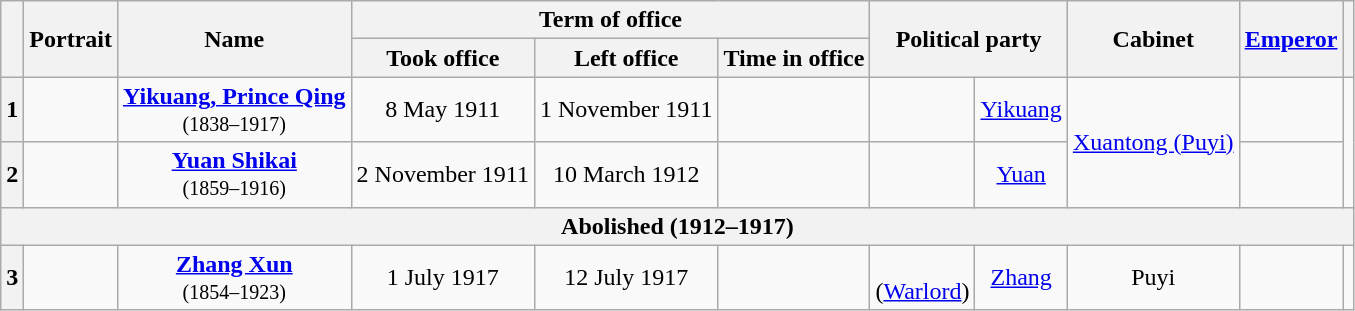<table class="wikitable" style="text-align:center">
<tr>
<th rowspan=2></th>
<th rowspan=2>Portrait</th>
<th rowspan=2>Name<br></th>
<th colspan=3>Term of office</th>
<th colspan=2 rowspan=2>Political party</th>
<th rowspan=2>Cabinet</th>
<th rowspan=2><a href='#'>Emperor</a><br></th>
<th rowspan=2></th>
</tr>
<tr>
<th>Took office</th>
<th>Left office</th>
<th>Time in office</th>
</tr>
<tr>
<th>1</th>
<td></td>
<td><strong><a href='#'>Yikuang, Prince Qing</a></strong><br><small>(1838–1917)</small></td>
<td>8 May 1911</td>
<td>1 November 1911</td>
<td></td>
<td><br></td>
<td><a href='#'>Yikuang</a></td>
<td rowspan=2><a href='#'>Xuantong (Puyi)</a><br></td>
<td></td>
</tr>
<tr>
<th>2</th>
<td></td>
<td><strong><a href='#'>Yuan Shikai</a></strong><br><small>(1859–1916)</small></td>
<td>2 November 1911</td>
<td>10 March 1912</td>
<td></td>
<td></td>
<td><a href='#'>Yuan</a></td>
<td></td>
</tr>
<tr>
<th colspan=11>Abolished (1912–1917)</th>
</tr>
<tr>
<th>3</th>
<td></td>
<td><strong><a href='#'>Zhang Xun</a></strong><br><small>(1854–1923)</small></td>
<td>1 July 1917</td>
<td>12 July 1917</td>
<td></td>
<td><br>(<a href='#'>Warlord</a>)</td>
<td><a href='#'>Zhang</a></td>
<td>Puyi<br></td>
<td></td>
</tr>
</table>
